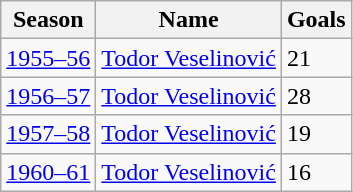<table class="wikitable">
<tr>
<th>Season</th>
<th>Name</th>
<th>Goals</th>
</tr>
<tr>
<td><a href='#'>1955–56</a></td>
<td> <a href='#'>Todor Veselinović</a></td>
<td>21</td>
</tr>
<tr>
<td><a href='#'>1956–57</a></td>
<td> <a href='#'>Todor Veselinović</a></td>
<td>28</td>
</tr>
<tr>
<td><a href='#'>1957–58</a></td>
<td> <a href='#'>Todor Veselinović</a></td>
<td>19</td>
</tr>
<tr>
<td><a href='#'>1960–61</a></td>
<td> <a href='#'>Todor Veselinović</a></td>
<td>16</td>
</tr>
</table>
